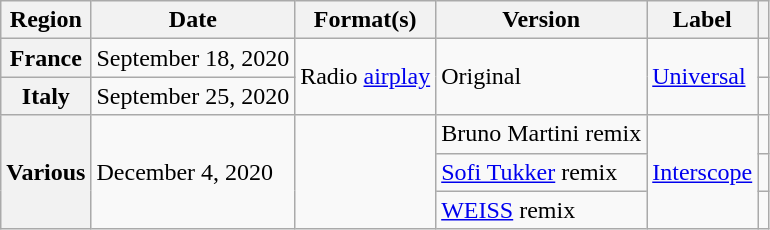<table class="wikitable plainrowheaders">
<tr>
<th scope="col">Region</th>
<th scope="col">Date</th>
<th scope="col">Format(s)</th>
<th scope="col">Version</th>
<th scope="col">Label</th>
<th scope="col"></th>
</tr>
<tr>
<th scope="row">France</th>
<td>September 18, 2020</td>
<td rowspan="2">Radio <a href='#'>airplay</a></td>
<td rowspan="2">Original</td>
<td rowspan="2"><a href='#'>Universal</a></td>
<td style="text-align:center;"></td>
</tr>
<tr>
<th scope="row">Italy</th>
<td>September 25, 2020</td>
<td style="text-align:center;"></td>
</tr>
<tr>
<th scope="row" rowspan="3">Various</th>
<td rowspan="3">December 4, 2020</td>
<td rowspan="3"></td>
<td>Bruno Martini remix</td>
<td rowspan="3"><a href='#'>Interscope</a></td>
<td style="text-align:center;"></td>
</tr>
<tr>
<td><a href='#'>Sofi Tukker</a> remix</td>
<td style="text-align:center;"></td>
</tr>
<tr>
<td><a href='#'>WEISS</a> remix</td>
<td style="text-align:center;"></td>
</tr>
</table>
